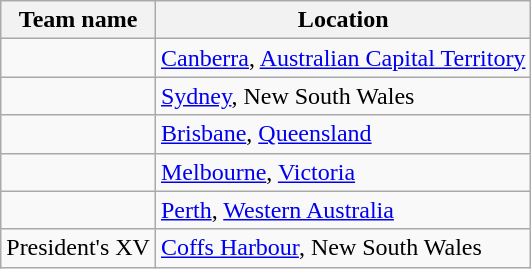<table class="wikitable plainrowheaders" style="font-size:100%;">
<tr>
<th scope="col">Team name</th>
<th scope="col">Location</th>
</tr>
<tr>
<td style="text-align:left;"></td>
<td><a href='#'>Canberra</a>, <a href='#'>Australian Capital Territory</a></td>
</tr>
<tr>
<td></td>
<td><a href='#'>Sydney</a>, New South Wales</td>
</tr>
<tr>
<td style="text-align:left;"></td>
<td><a href='#'>Brisbane</a>, <a href='#'>Queensland</a></td>
</tr>
<tr>
<td style="text-align:left;"></td>
<td><a href='#'>Melbourne</a>, <a href='#'>Victoria</a></td>
</tr>
<tr>
<td style="text-align:left;"></td>
<td><a href='#'>Perth</a>, <a href='#'>Western Australia</a></td>
</tr>
<tr>
<td style="text-align:left;">President's XV</td>
<td><a href='#'>Coffs Harbour</a>, New South Wales</td>
</tr>
</table>
